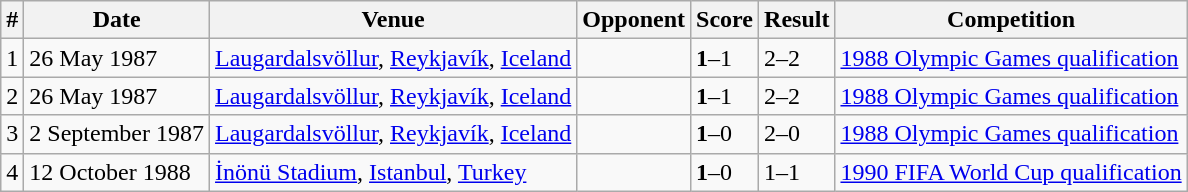<table class="wikitable">
<tr>
<th>#</th>
<th>Date</th>
<th>Venue</th>
<th>Opponent</th>
<th>Score</th>
<th>Result</th>
<th>Competition</th>
</tr>
<tr>
<td>1</td>
<td>26 May 1987</td>
<td><a href='#'>Laugardalsvöllur</a>, <a href='#'>Reykjavík</a>, <a href='#'>Iceland</a></td>
<td></td>
<td><strong>1</strong>–1</td>
<td>2–2</td>
<td><a href='#'>1988 Olympic Games qualification</a></td>
</tr>
<tr>
<td>2</td>
<td>26 May 1987</td>
<td><a href='#'>Laugardalsvöllur</a>, <a href='#'>Reykjavík</a>, <a href='#'>Iceland</a></td>
<td></td>
<td><strong>1</strong>–1</td>
<td>2–2</td>
<td><a href='#'>1988 Olympic Games qualification</a></td>
</tr>
<tr>
<td>3</td>
<td>2 September 1987</td>
<td><a href='#'>Laugardalsvöllur</a>, <a href='#'>Reykjavík</a>, <a href='#'>Iceland</a></td>
<td></td>
<td><strong>1</strong>–0</td>
<td>2–0</td>
<td><a href='#'>1988 Olympic Games qualification</a></td>
</tr>
<tr>
<td>4</td>
<td>12 October 1988</td>
<td><a href='#'>İnönü Stadium</a>, <a href='#'>Istanbul</a>, <a href='#'>Turkey</a></td>
<td></td>
<td><strong>1</strong>–0</td>
<td>1–1</td>
<td><a href='#'>1990 FIFA World Cup qualification</a></td>
</tr>
</table>
